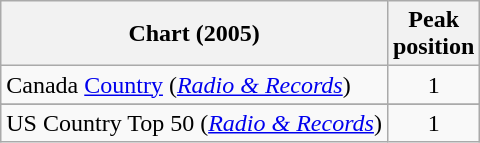<table class="wikitable sortable">
<tr>
<th align="left">Chart (2005)</th>
<th align="center">Peak<br>position</th>
</tr>
<tr>
<td>Canada <a href='#'>Country</a> (<em><a href='#'>Radio & Records</a></em>)</td>
<td align="center">1</td>
</tr>
<tr>
</tr>
<tr>
</tr>
<tr>
</tr>
<tr>
<td>US Country Top 50 (<em><a href='#'>Radio & Records</a></em>)</td>
<td align="center">1</td>
</tr>
</table>
